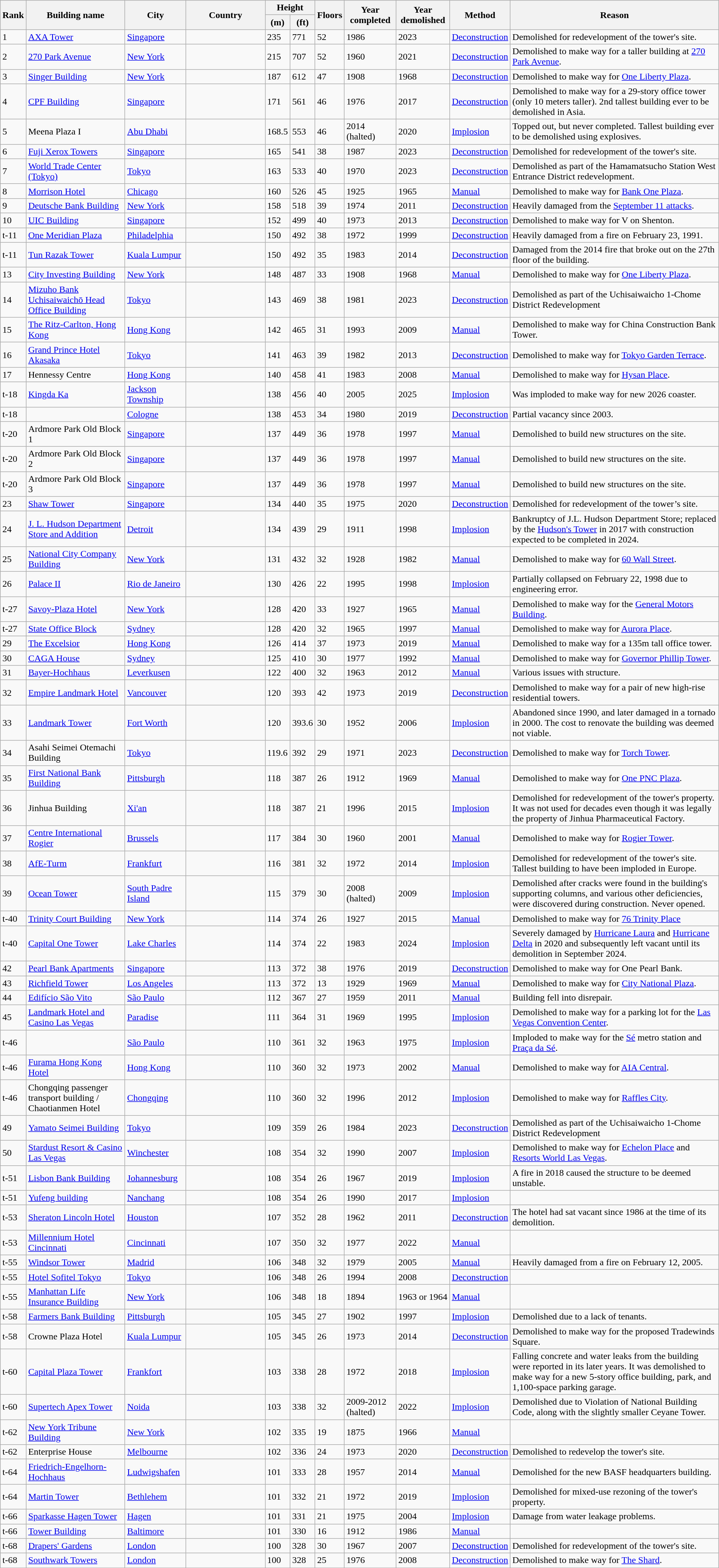<table class="wikitable sortable">
<tr>
<th rowspan=2>Rank</th>
<th rowspan=2>Building name</th>
<th rowspan=2>City</th>
<th rowspan=2 width=130>Country</th>
<th colspan=2>Height</th>
<th rowspan=2>Floors</th>
<th rowspan=2>Year completed</th>
<th rowspan=2>Year demolished</th>
<th rowspan=2>Method</th>
<th rowspan=2>Reason</th>
</tr>
<tr>
<th>(m)</th>
<th>(ft)</th>
</tr>
<tr>
<td>1</td>
<td><a href='#'>AXA Tower</a></td>
<td><a href='#'>Singapore</a></td>
<td></td>
<td>235</td>
<td>771</td>
<td>52</td>
<td>1986</td>
<td>2023</td>
<td><a href='#'>Deconstruction</a></td>
<td>Demolished for redevelopment of the tower's site.</td>
</tr>
<tr>
<td>2</td>
<td><a href='#'>270 Park Avenue</a></td>
<td><a href='#'>New York</a></td>
<td></td>
<td>215</td>
<td>707</td>
<td>52</td>
<td>1960</td>
<td>2021</td>
<td><a href='#'>Deconstruction</a></td>
<td>Demolished to make way for a taller building at <a href='#'>270 Park Avenue</a>.</td>
</tr>
<tr>
<td>3</td>
<td><a href='#'>Singer Building</a></td>
<td><a href='#'>New York</a></td>
<td></td>
<td>187</td>
<td>612</td>
<td>47</td>
<td>1908</td>
<td>1968</td>
<td><a href='#'>Deconstruction</a></td>
<td>Demolished to make way for <a href='#'>One Liberty Plaza</a>.</td>
</tr>
<tr>
<td>4</td>
<td><a href='#'>CPF Building</a></td>
<td><a href='#'>Singapore</a></td>
<td></td>
<td>171</td>
<td>561</td>
<td>46</td>
<td>1976</td>
<td>2017</td>
<td><a href='#'>Deconstruction</a></td>
<td>Demolished to make way for a 29-story office tower (only 10 meters taller). 2nd tallest building ever to be demolished in Asia.</td>
</tr>
<tr>
<td>5</td>
<td>Meena Plaza I</td>
<td><a href='#'>Abu Dhabi</a></td>
<td></td>
<td>168.5</td>
<td>553</td>
<td>46</td>
<td>2014 (halted)</td>
<td>2020</td>
<td><a href='#'>Implosion</a></td>
<td>Topped out, but never completed. Tallest building ever to be demolished using explosives.</td>
</tr>
<tr>
<td>6</td>
<td><a href='#'>Fuji Xerox Towers</a></td>
<td><a href='#'>Singapore</a></td>
<td></td>
<td>165</td>
<td>541</td>
<td>38</td>
<td>1987</td>
<td>2023</td>
<td><a href='#'>Deconstruction</a></td>
<td>Demolished for redevelopment of the tower's site.</td>
</tr>
<tr>
<td>7</td>
<td><a href='#'>World Trade Center (Tokyo)</a></td>
<td><a href='#'>Tokyo</a></td>
<td></td>
<td>163</td>
<td>533</td>
<td>40</td>
<td>1970</td>
<td>2023</td>
<td><a href='#'>Deconstruction</a></td>
<td>Demolished as part of the Hamamatsucho Station West Entrance District redevelopment.</td>
</tr>
<tr>
<td>8</td>
<td><a href='#'>Morrison Hotel</a></td>
<td><a href='#'>Chicago</a></td>
<td></td>
<td>160</td>
<td>526</td>
<td>45</td>
<td>1925</td>
<td>1965</td>
<td><a href='#'>Manual</a></td>
<td>Demolished to make way for <a href='#'>Bank One Plaza</a>.</td>
</tr>
<tr>
<td>9</td>
<td><a href='#'>Deutsche Bank Building</a></td>
<td><a href='#'>New York</a></td>
<td></td>
<td>158</td>
<td>518</td>
<td>39</td>
<td>1974</td>
<td>2011</td>
<td><a href='#'>Deconstruction</a></td>
<td>Heavily damaged from the <a href='#'>September 11 attacks</a>.</td>
</tr>
<tr>
<td>10</td>
<td><a href='#'>UIC Building</a></td>
<td><a href='#'>Singapore</a></td>
<td></td>
<td>152</td>
<td>499</td>
<td>40</td>
<td>1973</td>
<td>2013</td>
<td><a href='#'>Deconstruction</a></td>
<td>Demolished to make way for V on Shenton.</td>
</tr>
<tr>
<td>t-11</td>
<td><a href='#'>One Meridian Plaza</a></td>
<td><a href='#'>Philadelphia</a></td>
<td></td>
<td>150</td>
<td>492</td>
<td>38</td>
<td>1972</td>
<td>1999</td>
<td><a href='#'>Deconstruction</a></td>
<td>Heavily damaged from a fire on February 23, 1991.</td>
</tr>
<tr>
<td>t-11</td>
<td><a href='#'>Tun Razak Tower</a></td>
<td><a href='#'>Kuala Lumpur</a></td>
<td></td>
<td>150</td>
<td>492</td>
<td>35</td>
<td>1983</td>
<td>2014</td>
<td><a href='#'>Deconstruction</a></td>
<td>Damaged from the 2014 fire that broke out on the 27th floor of the building.</td>
</tr>
<tr>
<td>13</td>
<td><a href='#'>City Investing Building</a></td>
<td><a href='#'>New York</a></td>
<td></td>
<td>148</td>
<td>487</td>
<td>33</td>
<td>1908</td>
<td>1968</td>
<td><a href='#'>Manual</a></td>
<td>Demolished to make way for <a href='#'>One Liberty Plaza</a>.</td>
</tr>
<tr>
<td>14</td>
<td><a href='#'>Mizuho Bank Uchisaiwaichō Head Office Building</a></td>
<td><a href='#'>Tokyo</a></td>
<td></td>
<td>143</td>
<td>469</td>
<td>38</td>
<td>1981</td>
<td>2023</td>
<td><a href='#'>Deconstruction</a></td>
<td>Demolished as part of the Uchisaiwaicho 1-Chome District Redevelopment</td>
</tr>
<tr>
<td>15</td>
<td><a href='#'>The Ritz-Carlton, Hong Kong</a></td>
<td><a href='#'>Hong Kong</a></td>
<td></td>
<td>142</td>
<td>465</td>
<td>31</td>
<td>1993</td>
<td>2009</td>
<td><a href='#'>Manual</a></td>
<td>Demolished to make way for China Construction Bank Tower.</td>
</tr>
<tr>
<td>16</td>
<td><a href='#'>Grand Prince Hotel Akasaka</a></td>
<td><a href='#'>Tokyo</a></td>
<td></td>
<td>141</td>
<td>463</td>
<td>39</td>
<td>1982</td>
<td>2013</td>
<td><a href='#'>Deconstruction</a></td>
<td>Demolished to make way for <a href='#'>Tokyo Garden Terrace</a>.</td>
</tr>
<tr>
<td>17</td>
<td>Hennessy Centre</td>
<td><a href='#'>Hong Kong</a></td>
<td></td>
<td>140</td>
<td>458</td>
<td>41</td>
<td>1983</td>
<td>2008</td>
<td><a href='#'>Manual</a></td>
<td>Demolished to make way for <a href='#'>Hysan Place</a>.</td>
</tr>
<tr>
<td>t-18</td>
<td><a href='#'>Kingda Ka</a></td>
<td><a href='#'>Jackson Township</a></td>
<td></td>
<td>138</td>
<td>456</td>
<td>40</td>
<td>2005</td>
<td>2025</td>
<td><a href='#'>Implosion</a></td>
<td>Was imploded to make way for new 2026 coaster.</td>
</tr>
<tr>
<td>t-18</td>
<td></td>
<td><a href='#'>Cologne</a></td>
<td></td>
<td>138</td>
<td>453</td>
<td>34</td>
<td>1980</td>
<td>2019</td>
<td><a href='#'>Deconstruction</a></td>
<td>Partial vacancy since 2003.</td>
</tr>
<tr>
<td>t-20</td>
<td>Ardmore Park Old Block 1</td>
<td><a href='#'>Singapore</a></td>
<td></td>
<td>137</td>
<td>449</td>
<td>36</td>
<td>1978</td>
<td>1997</td>
<td><a href='#'>Manual</a></td>
<td>Demolished to build new structures on the site.</td>
</tr>
<tr>
<td>t-20</td>
<td>Ardmore Park Old Block 2</td>
<td><a href='#'>Singapore</a></td>
<td></td>
<td>137</td>
<td>449</td>
<td>36</td>
<td>1978</td>
<td>1997</td>
<td><a href='#'>Manual</a></td>
<td>Demolished to build new structures on the site.</td>
</tr>
<tr>
<td>t-20</td>
<td>Ardmore Park Old Block 3</td>
<td><a href='#'>Singapore</a></td>
<td></td>
<td>137</td>
<td>449</td>
<td>36</td>
<td>1978</td>
<td>1997</td>
<td><a href='#'>Manual</a></td>
<td>Demolished to build new structures on the site.</td>
</tr>
<tr>
<td>23</td>
<td><a href='#'>Shaw Tower</a></td>
<td><a href='#'>Singapore</a></td>
<td></td>
<td>134</td>
<td>440</td>
<td>35</td>
<td>1975</td>
<td>2020</td>
<td><a href='#'>Deconstruction</a></td>
<td>Demolished for redevelopment of the tower’s site.</td>
</tr>
<tr>
<td>24</td>
<td><a href='#'>J. L. Hudson Department Store and Addition</a></td>
<td><a href='#'>Detroit</a></td>
<td></td>
<td>134</td>
<td>439</td>
<td>29</td>
<td>1911</td>
<td>1998</td>
<td><a href='#'>Implosion</a></td>
<td>Bankruptcy of J.L. Hudson Department Store; replaced by the <a href='#'>Hudson's Tower</a> in 2017 with construction expected to be completed in 2024.</td>
</tr>
<tr>
<td>25</td>
<td><a href='#'>National City Company Building</a></td>
<td><a href='#'>New York</a></td>
<td></td>
<td>131</td>
<td>432</td>
<td>32</td>
<td>1928</td>
<td>1982</td>
<td><a href='#'>Manual</a></td>
<td>Demolished to make way for <a href='#'>60 Wall Street</a>.</td>
</tr>
<tr>
<td>26</td>
<td><a href='#'>Palace II</a></td>
<td><a href='#'>Rio de Janeiro</a></td>
<td></td>
<td>130</td>
<td>426</td>
<td>22</td>
<td>1995</td>
<td>1998</td>
<td><a href='#'>Implosion</a></td>
<td>Partially collapsed on February 22, 1998 due to engineering error.</td>
</tr>
<tr>
<td>t-27</td>
<td><a href='#'>Savoy-Plaza Hotel</a></td>
<td><a href='#'>New York</a></td>
<td></td>
<td>128</td>
<td>420</td>
<td>33</td>
<td>1927</td>
<td>1965</td>
<td><a href='#'>Manual</a></td>
<td>Demolished to make way for the <a href='#'>General Motors Building</a>.</td>
</tr>
<tr>
<td>t-27</td>
<td><a href='#'>State Office Block</a></td>
<td><a href='#'>Sydney</a></td>
<td></td>
<td>128</td>
<td>420</td>
<td>32</td>
<td>1965</td>
<td>1997</td>
<td><a href='#'>Manual</a></td>
<td>Demolished to make way for <a href='#'>Aurora Place</a>.</td>
</tr>
<tr>
<td>29</td>
<td><a href='#'>The Excelsior</a></td>
<td><a href='#'>Hong Kong</a></td>
<td></td>
<td>126</td>
<td>414</td>
<td>37</td>
<td>1973</td>
<td>2019</td>
<td><a href='#'>Manual</a></td>
<td>Demolished to make way for a 135m tall office tower.</td>
</tr>
<tr>
<td>30</td>
<td><a href='#'>CAGA House</a></td>
<td><a href='#'>Sydney</a></td>
<td></td>
<td>125</td>
<td>410</td>
<td>30</td>
<td>1977</td>
<td>1992</td>
<td><a href='#'>Manual</a></td>
<td>Demolished to make way for <a href='#'>Governor Phillip Tower</a>.</td>
</tr>
<tr>
<td>31</td>
<td><a href='#'>Bayer-Hochhaus</a></td>
<td><a href='#'>Leverkusen</a></td>
<td></td>
<td>122</td>
<td>400</td>
<td>32</td>
<td>1963</td>
<td>2012</td>
<td><a href='#'>Manual</a></td>
<td>Various issues with structure.</td>
</tr>
<tr>
<td>32</td>
<td><a href='#'>Empire Landmark Hotel</a></td>
<td><a href='#'>Vancouver</a></td>
<td></td>
<td>120</td>
<td>393</td>
<td>42</td>
<td>1973</td>
<td>2019</td>
<td><a href='#'>Deconstruction</a></td>
<td>Demolished to make way for a pair of new high-rise residential towers.</td>
</tr>
<tr>
<td>33</td>
<td><a href='#'>Landmark Tower</a></td>
<td><a href='#'>Fort Worth</a></td>
<td></td>
<td>120</td>
<td>393.6</td>
<td>30</td>
<td>1952</td>
<td>2006</td>
<td><a href='#'>Implosion</a></td>
<td>Abandoned since 1990, and later damaged in a tornado in 2000. The cost to renovate the building was deemed not viable.</td>
</tr>
<tr>
<td>34</td>
<td>Asahi Seimei Otemachi Building</td>
<td><a href='#'>Tokyo</a></td>
<td></td>
<td>119.6</td>
<td>392</td>
<td>29</td>
<td>1971</td>
<td>2023</td>
<td><a href='#'>Deconstruction</a></td>
<td>Demolished to make way for <a href='#'>Torch Tower</a>.</td>
</tr>
<tr>
<td>35</td>
<td><a href='#'>First National Bank Building</a></td>
<td><a href='#'>Pittsburgh</a></td>
<td></td>
<td>118</td>
<td>387</td>
<td>26</td>
<td>1912</td>
<td>1969</td>
<td><a href='#'>Manual</a></td>
<td>Demolished to make way for <a href='#'>One PNC Plaza</a>.</td>
</tr>
<tr>
<td>36</td>
<td>Jinhua Building</td>
<td><a href='#'>Xi'an</a></td>
<td></td>
<td>118</td>
<td>387</td>
<td>21</td>
<td>1996</td>
<td>2015</td>
<td><a href='#'>Implosion</a></td>
<td>Demolished for redevelopment of the tower's property. It was not used for decades even though it was legally the property of Jinhua Pharmaceutical Factory.</td>
</tr>
<tr>
<td>37</td>
<td><a href='#'>Centre International Rogier</a></td>
<td><a href='#'>Brussels</a></td>
<td></td>
<td>117</td>
<td>384</td>
<td>30</td>
<td>1960</td>
<td>2001</td>
<td><a href='#'>Manual</a></td>
<td>Demolished to make way for <a href='#'>Rogier Tower</a>.</td>
</tr>
<tr>
<td>38</td>
<td><a href='#'>AfE-Turm</a></td>
<td><a href='#'>Frankfurt</a></td>
<td></td>
<td>116</td>
<td>381</td>
<td>32</td>
<td>1972</td>
<td>2014</td>
<td><a href='#'>Implosion</a></td>
<td>Demolished for redevelopment of the tower's site. Tallest building to have been imploded in Europe.</td>
</tr>
<tr>
<td>39</td>
<td><a href='#'>Ocean Tower</a></td>
<td><a href='#'>South Padre Island</a></td>
<td></td>
<td>115</td>
<td>379</td>
<td>30</td>
<td>2008 (halted)</td>
<td>2009</td>
<td><a href='#'>Implosion</a></td>
<td>Demolished after cracks were found in the building's supporting columns, and various other deficiencies, were discovered during construction. Never opened.</td>
</tr>
<tr>
<td>t-40</td>
<td><a href='#'>Trinity Court Building</a></td>
<td><a href='#'>New York</a></td>
<td></td>
<td>114</td>
<td>374</td>
<td>26</td>
<td>1927</td>
<td>2015</td>
<td><a href='#'>Manual</a></td>
<td>Demolished to make way for <a href='#'>76 Trinity Place</a></td>
</tr>
<tr>
<td>t-40</td>
<td><a href='#'>Capital One Tower</a></td>
<td><a href='#'>Lake Charles</a></td>
<td></td>
<td>114</td>
<td>374</td>
<td>22</td>
<td>1983</td>
<td>2024</td>
<td><a href='#'>Implosion</a></td>
<td>Severely damaged by <a href='#'>Hurricane Laura</a> and <a href='#'>Hurricane Delta</a> in 2020 and subsequently left vacant until its demolition in September 2024.</td>
</tr>
<tr>
<td>42</td>
<td><a href='#'>Pearl Bank Apartments</a></td>
<td><a href='#'>Singapore</a></td>
<td></td>
<td>113</td>
<td>372</td>
<td>38</td>
<td>1976</td>
<td>2019</td>
<td><a href='#'>Deconstruction</a></td>
<td>Demolished to make way for One Pearl Bank.</td>
</tr>
<tr>
<td>43</td>
<td><a href='#'>Richfield Tower</a></td>
<td><a href='#'>Los Angeles</a></td>
<td></td>
<td>113</td>
<td>372</td>
<td>13</td>
<td>1929</td>
<td>1969</td>
<td><a href='#'>Manual</a></td>
<td>Demolished to make way for <a href='#'>City National Plaza</a>.</td>
</tr>
<tr>
<td>44</td>
<td><a href='#'>Edifício São Vito</a></td>
<td><a href='#'>São Paulo</a></td>
<td></td>
<td>112</td>
<td>367</td>
<td>27</td>
<td>1959</td>
<td>2011</td>
<td><a href='#'>Manual</a></td>
<td>Building fell into disrepair.</td>
</tr>
<tr>
<td>45</td>
<td><a href='#'>Landmark Hotel and Casino Las Vegas</a></td>
<td><a href='#'>Paradise</a></td>
<td></td>
<td>111</td>
<td>364</td>
<td>31</td>
<td>1969</td>
<td>1995</td>
<td><a href='#'>Implosion</a></td>
<td>Demolished to make way for a parking lot for the <a href='#'>Las Vegas Convention Center</a>.</td>
</tr>
<tr>
<td>t-46</td>
<td></td>
<td><a href='#'>São Paulo</a></td>
<td></td>
<td>110</td>
<td>361</td>
<td>32</td>
<td>1963</td>
<td>1975</td>
<td><a href='#'>Implosion</a></td>
<td>Imploded to make way for the <a href='#'>Sé</a> metro station and <a href='#'>Praça da Sé</a>.</td>
</tr>
<tr>
<td>t-46</td>
<td><a href='#'>Furama Hong Kong Hotel</a></td>
<td><a href='#'>Hong Kong</a></td>
<td></td>
<td>110</td>
<td>360</td>
<td>32</td>
<td>1973</td>
<td>2002</td>
<td><a href='#'>Manual</a></td>
<td>Demolished to make way for <a href='#'>AIA Central</a>.</td>
</tr>
<tr>
<td>t-46</td>
<td>Chongqing passenger transport building  / Chaotianmen Hotel</td>
<td><a href='#'>Chongqing</a></td>
<td></td>
<td>110</td>
<td>360</td>
<td>32</td>
<td>1996</td>
<td>2012</td>
<td><a href='#'>Implosion</a></td>
<td>Demolished to make way for <a href='#'>Raffles City</a>.</td>
</tr>
<tr>
<td>49</td>
<td><a href='#'>Yamato Seimei Building</a></td>
<td><a href='#'>Tokyo</a></td>
<td></td>
<td>109</td>
<td>359</td>
<td>26</td>
<td>1984</td>
<td>2023</td>
<td><a href='#'>Deconstruction</a></td>
<td>Demolished as part of the Uchisaiwaicho 1-Chome District Redevelopment</td>
</tr>
<tr>
<td>50</td>
<td><a href='#'>Stardust Resort & Casino Las Vegas</a></td>
<td><a href='#'>Winchester</a></td>
<td></td>
<td>108</td>
<td>354</td>
<td>32</td>
<td>1990</td>
<td>2007</td>
<td><a href='#'>Implosion</a></td>
<td>Demolished to make way for <a href='#'>Echelon Place</a> and <a href='#'>Resorts World Las Vegas</a>.</td>
</tr>
<tr>
<td>t-51</td>
<td><a href='#'>Lisbon Bank Building</a></td>
<td><a href='#'>Johannesburg</a></td>
<td></td>
<td>108</td>
<td>354</td>
<td>26</td>
<td>1967</td>
<td>2019</td>
<td><a href='#'>Implosion</a></td>
<td>A fire in 2018 caused the structure to be deemed unstable.</td>
</tr>
<tr>
<td>t-51</td>
<td><a href='#'>Yufeng building</a></td>
<td><a href='#'>Nanchang</a></td>
<td></td>
<td>108</td>
<td>354</td>
<td>26</td>
<td>1990</td>
<td>2017</td>
<td><a href='#'>Implosion</a></td>
</tr>
<tr>
<td>t-53</td>
<td><a href='#'>Sheraton Lincoln Hotel</a></td>
<td><a href='#'>Houston</a></td>
<td></td>
<td>107</td>
<td>352</td>
<td>28</td>
<td>1962</td>
<td>2011</td>
<td><a href='#'>Deconstruction</a></td>
<td>The hotel had sat vacant since 1986 at the time of its demolition.</td>
</tr>
<tr>
<td>t-53</td>
<td><a href='#'>Millennium Hotel Cincinnati</a></td>
<td><a href='#'>Cincinnati</a></td>
<td></td>
<td>107</td>
<td>350</td>
<td>32</td>
<td>1977</td>
<td>2022</td>
<td><a href='#'>Manual</a></td>
<td></td>
</tr>
<tr>
<td>t-55</td>
<td><a href='#'>Windsor Tower</a></td>
<td><a href='#'>Madrid</a></td>
<td></td>
<td>106</td>
<td>348</td>
<td>32</td>
<td>1979</td>
<td>2005</td>
<td><a href='#'>Manual</a></td>
<td>Heavily damaged from a fire on February 12, 2005.</td>
</tr>
<tr>
<td>t-55</td>
<td><a href='#'>Hotel Sofitel Tokyo</a></td>
<td><a href='#'>Tokyo</a></td>
<td></td>
<td>106</td>
<td>348</td>
<td>26</td>
<td>1994</td>
<td>2008</td>
<td><a href='#'>Deconstruction</a></td>
<td></td>
</tr>
<tr>
<td>t-55</td>
<td><a href='#'>Manhattan Life Insurance Building</a></td>
<td><a href='#'>New York</a></td>
<td></td>
<td>106</td>
<td>348</td>
<td>18</td>
<td>1894</td>
<td>1963 or 1964</td>
<td><a href='#'>Manual</a></td>
<td></td>
</tr>
<tr>
<td>t-58</td>
<td><a href='#'>Farmers Bank Building</a></td>
<td><a href='#'>Pittsburgh</a></td>
<td></td>
<td>105</td>
<td>345</td>
<td>27</td>
<td>1902</td>
<td>1997</td>
<td><a href='#'>Implosion</a></td>
<td>Demolished due to a lack of tenants.</td>
</tr>
<tr>
<td>t-58</td>
<td>Crowne Plaza Hotel</td>
<td><a href='#'>Kuala Lumpur</a></td>
<td></td>
<td>105</td>
<td>345</td>
<td>26</td>
<td>1973</td>
<td>2014</td>
<td><a href='#'>Deconstruction</a></td>
<td>Demolished to make way for the proposed Tradewinds Square.</td>
</tr>
<tr>
<td>t-60</td>
<td><a href='#'>Capital Plaza Tower</a></td>
<td><a href='#'>Frankfort</a></td>
<td></td>
<td>103</td>
<td>338</td>
<td>28</td>
<td>1972</td>
<td>2018</td>
<td><a href='#'>Implosion</a></td>
<td>Falling concrete and water leaks from the building were reported in its later years. It was demolished to make way for a new 5-story office building, park, and 1,100-space parking garage.</td>
</tr>
<tr>
<td>t-60</td>
<td><a href='#'>Supertech Apex Tower</a></td>
<td><a href='#'>Noida</a></td>
<td></td>
<td>103</td>
<td>338</td>
<td>32</td>
<td>2009-2012 (halted)</td>
<td>2022</td>
<td><a href='#'>Implosion</a></td>
<td>Demolished due to Violation of National Building Code, along with the slightly smaller Ceyane Tower.</td>
</tr>
<tr>
<td>t-62</td>
<td><a href='#'>New York Tribune Building</a></td>
<td><a href='#'>New York</a></td>
<td></td>
<td>102</td>
<td>335</td>
<td>19</td>
<td>1875</td>
<td>1966</td>
<td><a href='#'>Manual</a></td>
<td></td>
</tr>
<tr>
<td>t-62</td>
<td>Enterprise House</td>
<td><a href='#'>Melbourne</a></td>
<td></td>
<td>102</td>
<td>336</td>
<td>24</td>
<td>1973</td>
<td>2020</td>
<td><a href='#'>Deconstruction</a></td>
<td>Demolished to redevelop the tower's site.</td>
</tr>
<tr>
<td>t-64</td>
<td><a href='#'>Friedrich-Engelhorn-Hochhaus</a></td>
<td><a href='#'>Ludwigshafen</a></td>
<td></td>
<td>101</td>
<td>333</td>
<td>28</td>
<td>1957</td>
<td>2014</td>
<td><a href='#'>Manual</a></td>
<td>Demolished for the new BASF headquarters building.</td>
</tr>
<tr>
<td>t-64</td>
<td><a href='#'>Martin Tower</a></td>
<td><a href='#'>Bethlehem</a></td>
<td></td>
<td>101</td>
<td>332</td>
<td>21</td>
<td>1972</td>
<td>2019</td>
<td><a href='#'>Implosion</a></td>
<td>Demolished for mixed-use rezoning of the tower's property.</td>
</tr>
<tr>
<td>t-66</td>
<td><a href='#'>Sparkasse Hagen Tower</a></td>
<td><a href='#'>Hagen</a></td>
<td></td>
<td>101</td>
<td>331</td>
<td>21</td>
<td>1975</td>
<td>2004</td>
<td><a href='#'>Implosion</a></td>
<td>Damage  from water leakage problems.</td>
</tr>
<tr>
<td>t-66</td>
<td><a href='#'>Tower Building</a></td>
<td><a href='#'>Baltimore</a></td>
<td></td>
<td>101</td>
<td>330</td>
<td>16</td>
<td>1912</td>
<td>1986</td>
<td><a href='#'>Manual</a></td>
<td></td>
</tr>
<tr>
<td>t-68</td>
<td><a href='#'>Drapers' Gardens</a></td>
<td><a href='#'>London</a></td>
<td></td>
<td>100</td>
<td>328</td>
<td>30</td>
<td>1967</td>
<td>2007</td>
<td><a href='#'>Deconstruction</a></td>
<td>Demolished for redevelopment of the tower's site.</td>
</tr>
<tr>
<td>t-68</td>
<td><a href='#'>Southwark Towers</a></td>
<td><a href='#'>London</a></td>
<td></td>
<td>100</td>
<td>328</td>
<td>25</td>
<td>1976</td>
<td>2008</td>
<td><a href='#'>Deconstruction</a></td>
<td>Demolished to make way for <a href='#'>The Shard</a>.</td>
</tr>
</table>
